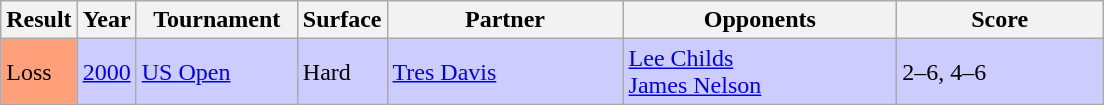<table class="sortable wikitable">
<tr>
<th style="width:40px;">Result</th>
<th style="width:30px;">Year</th>
<th style="width:100px;">Tournament</th>
<th style="width:50px;">Surface</th>
<th style="width:150px;">Partner</th>
<th style="width:175px;">Opponents</th>
<th style="width:130px;" class="unsortable">Score</th>
</tr>
<tr style="background:#ccccff;">
<td style="background:#ffa07a;">Loss</td>
<td><a href='#'>2000</a></td>
<td><a href='#'>US Open</a></td>
<td>Hard</td>
<td> <a href='#'>Tres Davis</a></td>
<td> <a href='#'>Lee Childs</a> <br>  <a href='#'>James Nelson</a></td>
<td>2–6, 4–6</td>
</tr>
</table>
